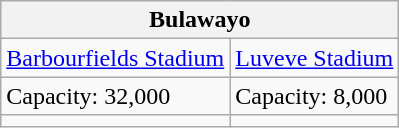<table class="wikitable">
<tr>
<th colspan=2>Bulawayo</th>
</tr>
<tr>
<td><a href='#'>Barbourfields Stadium</a></td>
<td><a href='#'>Luveve Stadium</a></td>
</tr>
<tr>
<td>Capacity: 32,000</td>
<td>Capacity: 8,000</td>
</tr>
<tr>
<td><small></small></td>
<td><small></small></td>
</tr>
</table>
